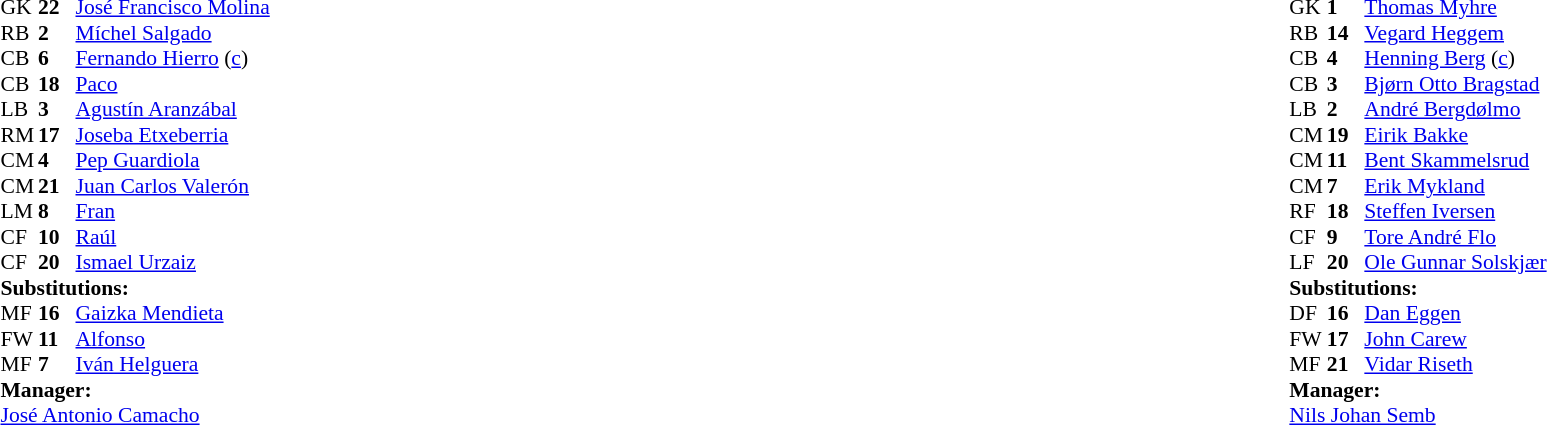<table style="width:100%;">
<tr>
<td style="vertical-align:top; width:40%;"><br><table style="font-size:90%" cellspacing="0" cellpadding="0">
<tr>
<th width="25"></th>
<th width="25"></th>
</tr>
<tr>
<td>GK</td>
<td><strong>22</strong></td>
<td><a href='#'>José Francisco Molina</a></td>
</tr>
<tr>
<td>RB</td>
<td><strong>2</strong></td>
<td><a href='#'>Míchel Salgado</a></td>
<td></td>
</tr>
<tr>
<td>CB</td>
<td><strong>6</strong></td>
<td><a href='#'>Fernando Hierro</a> (<a href='#'>c</a>)</td>
</tr>
<tr>
<td>CB</td>
<td><strong>18</strong></td>
<td><a href='#'>Paco</a></td>
</tr>
<tr>
<td>LB</td>
<td><strong>3</strong></td>
<td><a href='#'>Agustín Aranzábal</a></td>
</tr>
<tr>
<td>RM</td>
<td><strong>17</strong></td>
<td><a href='#'>Joseba Etxeberria</a></td>
<td></td>
<td></td>
</tr>
<tr>
<td>CM</td>
<td><strong>4</strong></td>
<td><a href='#'>Pep Guardiola</a></td>
</tr>
<tr>
<td>CM</td>
<td><strong>21</strong></td>
<td><a href='#'>Juan Carlos Valerón</a></td>
<td></td>
<td></td>
</tr>
<tr>
<td>LM</td>
<td><strong>8</strong></td>
<td><a href='#'>Fran</a></td>
<td></td>
<td></td>
</tr>
<tr>
<td>CF</td>
<td><strong>10</strong></td>
<td><a href='#'>Raúl</a></td>
</tr>
<tr>
<td>CF</td>
<td><strong>20</strong></td>
<td><a href='#'>Ismael Urzaiz</a></td>
</tr>
<tr>
<td colspan=3><strong>Substitutions:</strong></td>
</tr>
<tr>
<td>MF</td>
<td><strong>16</strong></td>
<td><a href='#'>Gaizka Mendieta</a></td>
<td></td>
<td></td>
</tr>
<tr>
<td>FW</td>
<td><strong>11</strong></td>
<td><a href='#'>Alfonso</a></td>
<td></td>
<td></td>
</tr>
<tr>
<td>MF</td>
<td><strong>7</strong></td>
<td><a href='#'>Iván Helguera</a></td>
<td></td>
<td></td>
</tr>
<tr>
<td colspan=3><strong>Manager:</strong></td>
</tr>
<tr>
<td colspan=3><a href='#'>José Antonio Camacho</a></td>
</tr>
</table>
</td>
<td valign="top"></td>
<td style="vertical-align:top; width:50%;"><br><table style="font-size:90%; margin:auto;" cellspacing="0" cellpadding="0">
<tr>
<th width=25></th>
<th width=25></th>
</tr>
<tr>
<td>GK</td>
<td><strong>1</strong></td>
<td><a href='#'>Thomas Myhre</a></td>
</tr>
<tr>
<td>RB</td>
<td><strong>14</strong></td>
<td><a href='#'>Vegard Heggem</a></td>
</tr>
<tr>
<td>CB</td>
<td><strong>4</strong></td>
<td><a href='#'>Henning Berg</a> (<a href='#'>c</a>)</td>
<td></td>
<td></td>
</tr>
<tr>
<td>CB</td>
<td><strong>3</strong></td>
<td><a href='#'>Bjørn Otto Bragstad</a></td>
</tr>
<tr>
<td>LB</td>
<td><strong>2</strong></td>
<td><a href='#'>André Bergdølmo</a></td>
<td></td>
</tr>
<tr>
<td>CM</td>
<td><strong>19</strong></td>
<td><a href='#'>Eirik Bakke</a></td>
</tr>
<tr>
<td>CM</td>
<td><strong>11</strong></td>
<td><a href='#'>Bent Skammelsrud</a></td>
</tr>
<tr>
<td>CM</td>
<td><strong>7</strong></td>
<td><a href='#'>Erik Mykland</a></td>
</tr>
<tr>
<td>RF</td>
<td><strong>18</strong></td>
<td><a href='#'>Steffen Iversen</a></td>
<td></td>
<td></td>
</tr>
<tr>
<td>CF</td>
<td><strong>9</strong></td>
<td><a href='#'>Tore André Flo</a></td>
<td></td>
<td></td>
</tr>
<tr>
<td>LF</td>
<td><strong>20</strong></td>
<td><a href='#'>Ole Gunnar Solskjær</a></td>
</tr>
<tr>
<td colspan=3><strong>Substitutions:</strong></td>
</tr>
<tr>
<td>DF</td>
<td><strong>16</strong></td>
<td><a href='#'>Dan Eggen</a></td>
<td></td>
<td></td>
</tr>
<tr>
<td>FW</td>
<td><strong>17</strong></td>
<td><a href='#'>John Carew</a></td>
<td></td>
<td></td>
</tr>
<tr>
<td>MF</td>
<td><strong>21</strong></td>
<td><a href='#'>Vidar Riseth</a></td>
<td></td>
<td></td>
</tr>
<tr>
<td colspan=3><strong>Manager:</strong></td>
</tr>
<tr>
<td colspan=3><a href='#'>Nils Johan Semb</a></td>
</tr>
</table>
</td>
</tr>
</table>
